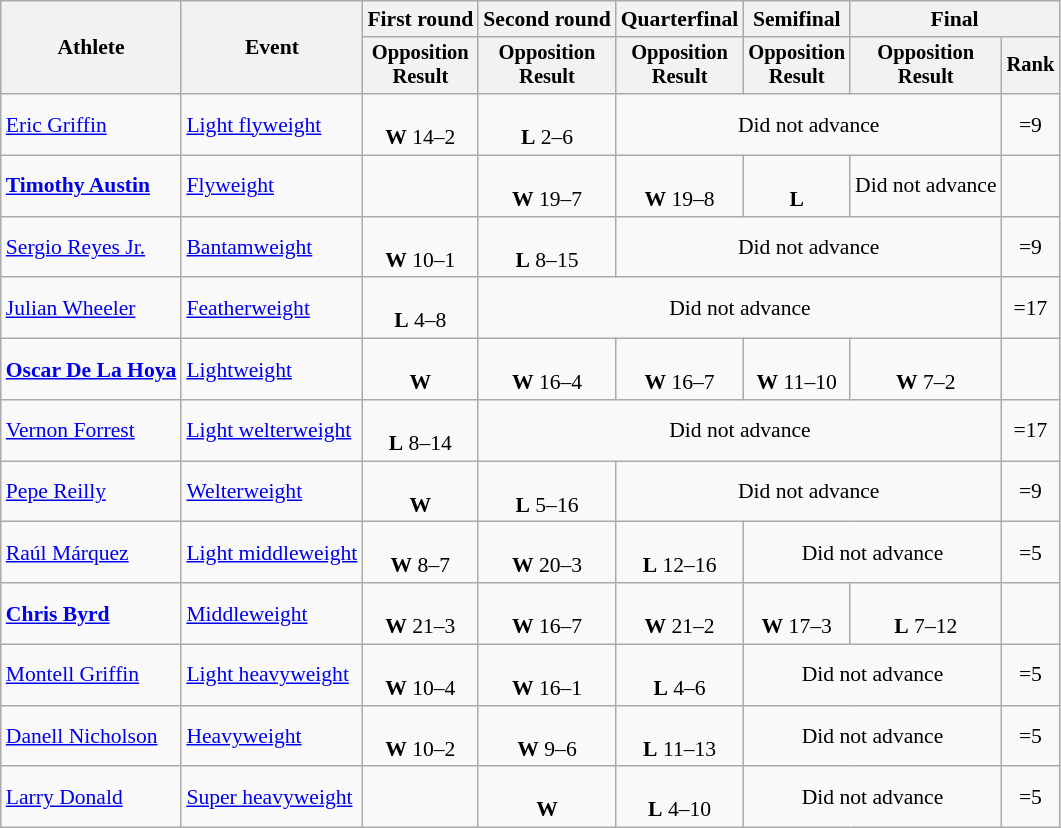<table class=wikitable style=font-size:90%;text-align:center>
<tr>
<th rowspan=2>Athlete</th>
<th rowspan=2>Event</th>
<th>First round</th>
<th>Second round</th>
<th>Quarterfinal</th>
<th>Semifinal</th>
<th colspan=2>Final</th>
</tr>
<tr style=font-size:95%>
<th>Opposition<br>Result</th>
<th>Opposition<br>Result</th>
<th>Opposition<br>Result</th>
<th>Opposition<br>Result</th>
<th>Opposition<br>Result</th>
<th>Rank</th>
</tr>
<tr>
<td align=left><a href='#'>Eric Griffin</a></td>
<td align=left><a href='#'>Light flyweight</a></td>
<td><br><strong>W</strong> 14–2</td>
<td><br><strong>L</strong> 2–6</td>
<td colspan=3>Did not advance</td>
<td>=9</td>
</tr>
<tr>
<td align=left><strong><a href='#'>Timothy Austin</a></strong></td>
<td align=left><a href='#'>Flyweight</a></td>
<td></td>
<td><br><strong>W</strong> 19–7</td>
<td><br><strong>W</strong> 19–8</td>
<td><br><strong>L</strong> </td>
<td>Did not advance</td>
<td></td>
</tr>
<tr>
<td align=left><a href='#'>Sergio Reyes Jr.</a></td>
<td align=left><a href='#'>Bantamweight</a></td>
<td><br><strong>W</strong> 10–1</td>
<td><br><strong>L</strong> 8–15</td>
<td colspan=3>Did not advance</td>
<td>=9</td>
</tr>
<tr>
<td align=left><a href='#'>Julian Wheeler</a></td>
<td align=left><a href='#'>Featherweight</a></td>
<td><br><strong>L</strong> 4–8</td>
<td colspan=4>Did not advance</td>
<td>=17</td>
</tr>
<tr>
<td align=left><strong><a href='#'>Oscar De La Hoya</a></strong></td>
<td align=left><a href='#'>Lightweight</a></td>
<td><br><strong>W</strong> </td>
<td><br><strong>W</strong> 16–4</td>
<td><br><strong>W</strong> 16–7</td>
<td><br><strong>W</strong> 11–10</td>
<td><br><strong>W</strong> 7–2</td>
<td></td>
</tr>
<tr>
<td align=left><a href='#'>Vernon Forrest</a></td>
<td align=left><a href='#'>Light welterweight</a></td>
<td><br><strong>L</strong> 8–14</td>
<td colspan=4>Did not advance</td>
<td>=17</td>
</tr>
<tr>
<td align=left><a href='#'>Pepe Reilly</a></td>
<td align=left><a href='#'>Welterweight</a></td>
<td><br><strong>W</strong> </td>
<td><br><strong>L</strong> 5–16</td>
<td colspan=3>Did not advance</td>
<td>=9</td>
</tr>
<tr>
<td align=left><a href='#'>Raúl Márquez</a></td>
<td align=left><a href='#'>Light middleweight</a></td>
<td><br><strong>W</strong> 8–7</td>
<td><br><strong>W</strong> 20–3</td>
<td><br><strong>L</strong> 12–16</td>
<td colspan=2>Did not advance</td>
<td>=5</td>
</tr>
<tr>
<td align=left><strong><a href='#'>Chris Byrd</a></strong></td>
<td align=left><a href='#'>Middleweight</a></td>
<td><br><strong>W</strong> 21–3</td>
<td><br><strong>W</strong> 16–7</td>
<td><br><strong>W</strong> 21–2</td>
<td><br><strong>W</strong> 17–3</td>
<td><br><strong>L</strong> 7–12</td>
<td></td>
</tr>
<tr>
<td align=left><a href='#'>Montell Griffin</a></td>
<td align=left><a href='#'>Light heavyweight</a></td>
<td><br><strong>W</strong> 10–4</td>
<td><br><strong>W</strong> 16–1</td>
<td><br><strong>L</strong> 4–6</td>
<td colspan=2>Did not advance</td>
<td>=5</td>
</tr>
<tr>
<td align=left><a href='#'>Danell Nicholson</a></td>
<td align=left><a href='#'>Heavyweight</a></td>
<td><br><strong>W</strong> 10–2</td>
<td><br><strong>W</strong> 9–6</td>
<td><br><strong>L</strong> 11–13</td>
<td colspan=2>Did not advance</td>
<td>=5</td>
</tr>
<tr>
<td align=left><a href='#'>Larry Donald</a></td>
<td align=left><a href='#'>Super heavyweight</a></td>
<td></td>
<td><br><strong>W</strong> </td>
<td><br><strong>L</strong> 4–10</td>
<td colspan=2>Did not advance</td>
<td>=5</td>
</tr>
</table>
